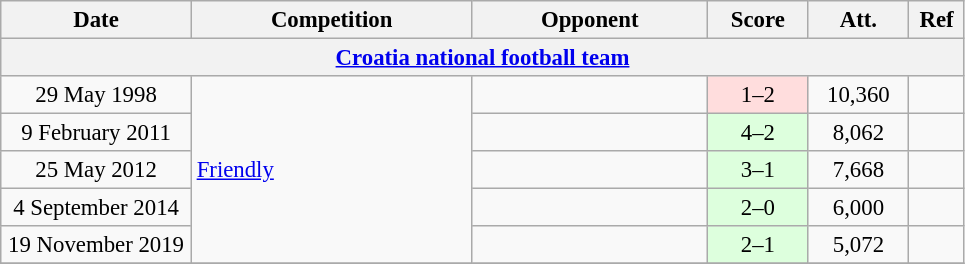<table class="wikitable" style="font-size:95%; text-align: center;">
<tr>
<th width="120">Date</th>
<th width="180">Competition</th>
<th width="150">Opponent</th>
<th width="60">Score</th>
<th width="60">Att.</th>
<th width="30">Ref</th>
</tr>
<tr>
<th colspan="7"><a href='#'>Croatia national football team</a></th>
</tr>
<tr>
<td>29 May 1998</td>
<td rowspan=5 align="left"><a href='#'>Friendly</a></td>
<td align="left"></td>
<td bgcolor="#ffdddd">1–2</td>
<td>10,360</td>
<td></td>
</tr>
<tr>
<td>9 February 2011</td>
<td align="left"></td>
<td bgcolor="#ddffdd">4–2</td>
<td>8,062</td>
<td></td>
</tr>
<tr>
<td>25 May 2012</td>
<td align="left"></td>
<td bgcolor="#ddffdd">3–1</td>
<td>7,668</td>
<td></td>
</tr>
<tr>
<td>4 September 2014</td>
<td align="left"></td>
<td bgcolor="#ddffdd">2–0</td>
<td>6,000</td>
<td></td>
</tr>
<tr>
<td>19 November 2019</td>
<td align="left"></td>
<td bgcolor="#ddffdd">2–1</td>
<td>5,072</td>
<td></td>
</tr>
<tr>
</tr>
</table>
